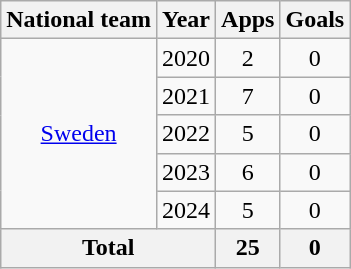<table class="wikitable" style="text-align: center;">
<tr>
<th>National team</th>
<th>Year</th>
<th>Apps</th>
<th>Goals</th>
</tr>
<tr>
<td rowspan="5"><a href='#'>Sweden</a></td>
<td>2020</td>
<td>2</td>
<td>0</td>
</tr>
<tr>
<td>2021</td>
<td>7</td>
<td>0</td>
</tr>
<tr>
<td>2022</td>
<td>5</td>
<td>0</td>
</tr>
<tr>
<td>2023</td>
<td>6</td>
<td>0</td>
</tr>
<tr>
<td>2024</td>
<td>5</td>
<td>0</td>
</tr>
<tr>
<th colspan="2">Total</th>
<th>25</th>
<th>0</th>
</tr>
</table>
